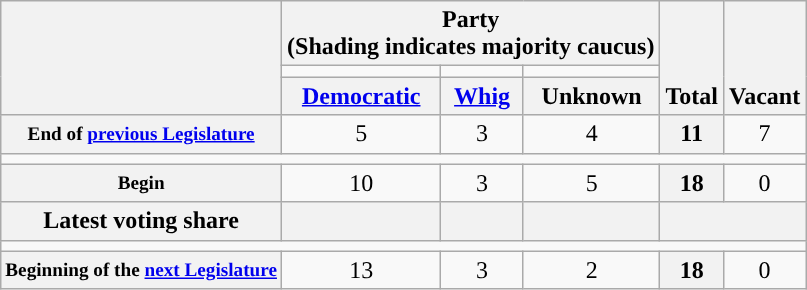<table class=wikitable style="text-align:center">
<tr style="vertical-align:bottom;">
<th rowspan=3></th>
<th colspan=3>Party <div>(Shading indicates majority caucus)</div></th>
<th rowspan=3>Total</th>
<th rowspan=3>Vacant</th>
</tr>
<tr style="height:5px">
<td style="background-color:"></td>
<td style="background-color:"></td>
<td style="background-color:"></td>
</tr>
<tr>
<th><a href='#'>Democratic</a></th>
<th><a href='#'>Whig</a></th>
<th>Unknown</th>
</tr>
<tr>
<th style="white-space:nowrap; font-size:80%;">End of <a href='#'>previous Legislature</a></th>
<td>5</td>
<td>3</td>
<td>4</td>
<th>11</th>
<td>7</td>
</tr>
<tr>
<td colspan=6></td>
</tr>
<tr>
<th style="font-size:80%">Begin</th>
<td>10</td>
<td>3</td>
<td>5</td>
<th>18</th>
<td>0</td>
</tr>
<tr>
<th>Latest voting share</th>
<th></th>
<th></th>
<th></th>
<th colspan=2></th>
</tr>
<tr>
<td colspan=6></td>
</tr>
<tr>
<th style="white-space:nowrap; font-size:80%;">Beginning of the <a href='#'>next Legislature</a></th>
<td>13</td>
<td>3</td>
<td>2</td>
<th>18</th>
<td>0</td>
</tr>
</table>
